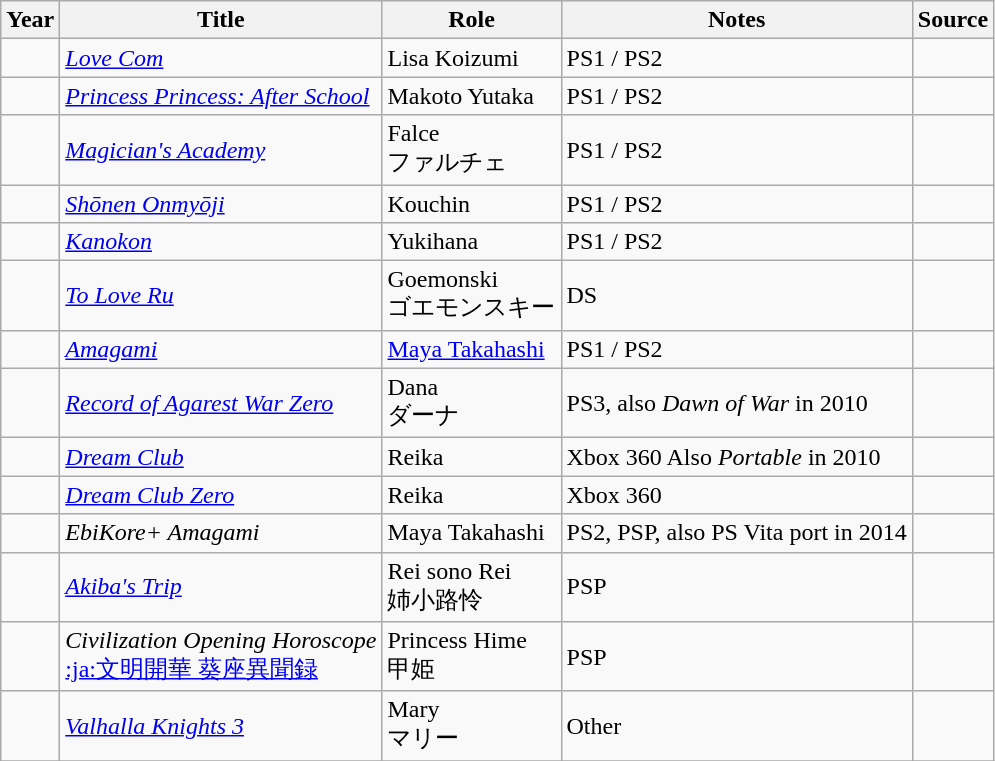<table class="wikitable sortable plainrowheaders">
<tr>
<th>Year</th>
<th>Title</th>
<th>Role</th>
<th class="unsortable">Notes</th>
<th class="unsortable">Source</th>
</tr>
<tr>
<td></td>
<td><em><a href='#'>Love Com</a></em></td>
<td>Lisa Koizumi</td>
<td>PS1 / PS2</td>
<td></td>
</tr>
<tr>
<td></td>
<td><em><a href='#'>Princess Princess: After School</a></em></td>
<td>Makoto Yutaka</td>
<td>PS1 / PS2</td>
<td></td>
</tr>
<tr>
<td></td>
<td><em><a href='#'>Magician's Academy</a></em></td>
<td>Falce<br>ファルチェ</td>
<td>PS1 / PS2</td>
<td></td>
</tr>
<tr>
<td></td>
<td><em><a href='#'>Shōnen Onmyōji</a></em></td>
<td>Kouchin</td>
<td>PS1 / PS2</td>
<td></td>
</tr>
<tr>
<td></td>
<td><em><a href='#'>Kanokon</a></em></td>
<td>Yukihana</td>
<td>PS1 / PS2</td>
<td></td>
</tr>
<tr>
<td></td>
<td><em><a href='#'>To Love Ru</a></em></td>
<td>Goemonski<br>ゴエモンスキー</td>
<td>DS</td>
<td></td>
</tr>
<tr>
<td></td>
<td><em><a href='#'>Amagami</a></em></td>
<td><a href='#'>Maya Takahashi</a></td>
<td>PS1 / PS2</td>
<td></td>
</tr>
<tr>
<td></td>
<td><em><a href='#'>Record of Agarest War Zero</a></em></td>
<td>Dana<br>ダーナ</td>
<td>PS3, also <em>Dawn of War</em> in 2010</td>
<td></td>
</tr>
<tr>
<td></td>
<td><em><a href='#'>Dream Club</a></em></td>
<td>Reika</td>
<td>Xbox 360 Also <em>Portable</em> in 2010</td>
<td></td>
</tr>
<tr>
<td></td>
<td><em><a href='#'>Dream Club Zero</a></em></td>
<td>Reika</td>
<td>Xbox 360</td>
<td></td>
</tr>
<tr>
<td></td>
<td><em>EbiKore+ Amagami</em></td>
<td>Maya Takahashi</td>
<td>PS2, PSP, also PS Vita port in 2014</td>
<td></td>
</tr>
<tr>
<td></td>
<td><em><a href='#'>Akiba's Trip</a></em></td>
<td>Rei sono Rei<br>姉小路怜</td>
<td>PSP</td>
<td></td>
</tr>
<tr>
<td></td>
<td><em>Civilization Opening Horoscope</em><br><a href='#'>:ja:文明開華 葵座異聞録</a></td>
<td>Princess Hime<br>甲姫</td>
<td>PSP</td>
<td></td>
</tr>
<tr>
<td></td>
<td><em><a href='#'>Valhalla Knights 3</a></em></td>
<td>Mary<br>マリー</td>
<td>Other</td>
<td></td>
</tr>
<tr>
</tr>
</table>
